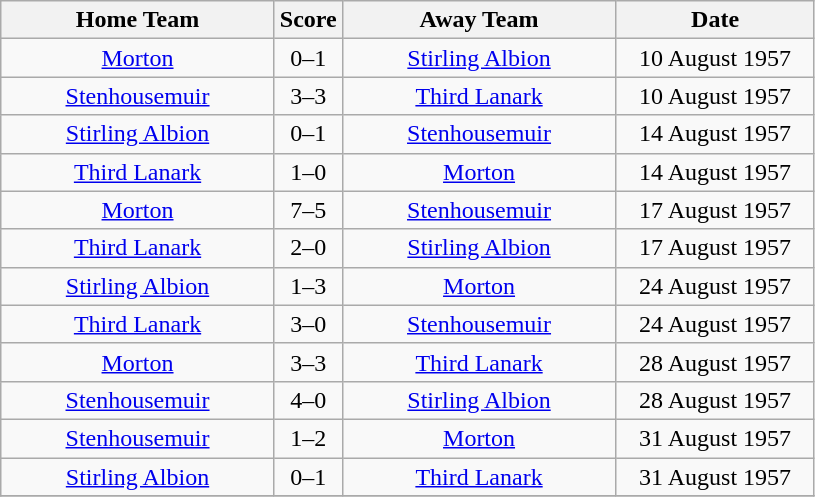<table class="wikitable" style="text-align:center;">
<tr>
<th width=175>Home Team</th>
<th width=20>Score</th>
<th width=175>Away Team</th>
<th width= 125>Date</th>
</tr>
<tr>
<td><a href='#'>Morton</a></td>
<td>0–1</td>
<td><a href='#'>Stirling Albion</a></td>
<td>10 August 1957</td>
</tr>
<tr>
<td><a href='#'>Stenhousemuir</a></td>
<td>3–3</td>
<td><a href='#'>Third Lanark</a></td>
<td>10 August 1957</td>
</tr>
<tr>
<td><a href='#'>Stirling Albion</a></td>
<td>0–1</td>
<td><a href='#'>Stenhousemuir</a></td>
<td>14 August 1957</td>
</tr>
<tr>
<td><a href='#'>Third Lanark</a></td>
<td>1–0</td>
<td><a href='#'>Morton</a></td>
<td>14 August 1957</td>
</tr>
<tr>
<td><a href='#'>Morton</a></td>
<td>7–5</td>
<td><a href='#'>Stenhousemuir</a></td>
<td>17 August 1957</td>
</tr>
<tr>
<td><a href='#'>Third Lanark</a></td>
<td>2–0</td>
<td><a href='#'>Stirling Albion</a></td>
<td>17 August 1957</td>
</tr>
<tr>
<td><a href='#'>Stirling Albion</a></td>
<td>1–3</td>
<td><a href='#'>Morton</a></td>
<td>24 August 1957</td>
</tr>
<tr>
<td><a href='#'>Third Lanark</a></td>
<td>3–0</td>
<td><a href='#'>Stenhousemuir</a></td>
<td>24 August 1957</td>
</tr>
<tr>
<td><a href='#'>Morton</a></td>
<td>3–3</td>
<td><a href='#'>Third Lanark</a></td>
<td>28 August 1957</td>
</tr>
<tr>
<td><a href='#'>Stenhousemuir</a></td>
<td>4–0</td>
<td><a href='#'>Stirling Albion</a></td>
<td>28 August 1957</td>
</tr>
<tr>
<td><a href='#'>Stenhousemuir</a></td>
<td>1–2</td>
<td><a href='#'>Morton</a></td>
<td>31 August 1957</td>
</tr>
<tr>
<td><a href='#'>Stirling Albion</a></td>
<td>0–1</td>
<td><a href='#'>Third Lanark</a></td>
<td>31 August 1957</td>
</tr>
<tr>
</tr>
</table>
